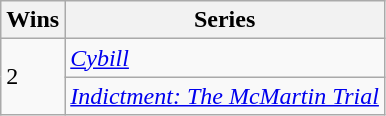<table class="wikitable">
<tr>
<th>Wins</th>
<th>Series</th>
</tr>
<tr>
<td rowspan="2">2</td>
<td><em><a href='#'>Cybill</a></em></td>
</tr>
<tr>
<td><em><a href='#'>Indictment: The McMartin Trial</a></em></td>
</tr>
</table>
